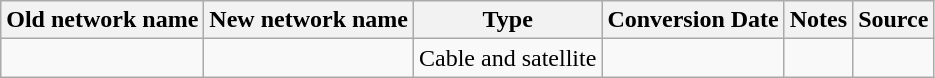<table class="wikitable">
<tr>
<th>Old network name</th>
<th>New network name</th>
<th>Type</th>
<th>Conversion Date</th>
<th>Notes</th>
<th>Source</th>
</tr>
<tr>
<td></td>
<td></td>
<td>Cable and satellite</td>
<td></td>
<td></td>
<td></td>
</tr>
</table>
